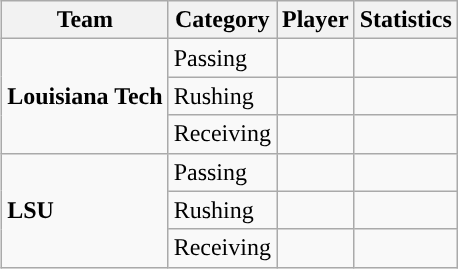<table class="wikitable" style="float: right;">
<tr>
<th>Team</th>
<th>Category</th>
<th>Player</th>
<th>Statistics</th>
</tr>
<tr>
<td rowspan=3><strong>Louisiana Tech</strong></td>
<td>Passing</td>
<td></td>
<td></td>
</tr>
<tr>
<td>Rushing</td>
<td></td>
<td></td>
</tr>
<tr>
<td>Receiving</td>
<td></td>
<td></td>
</tr>
<tr>
<td rowspan=3><strong>LSU</strong></td>
<td>Passing</td>
<td></td>
<td></td>
</tr>
<tr>
<td>Rushing</td>
<td></td>
<td></td>
</tr>
<tr>
<td>Receiving</td>
<td></td>
<td></td>
</tr>
</table>
